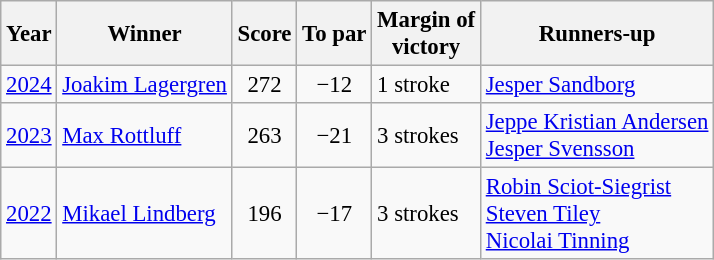<table class=wikitable style="font-size:95%">
<tr>
<th>Year</th>
<th>Winner</th>
<th>Score</th>
<th>To par</th>
<th>Margin of<br>victory</th>
<th>Runners-up</th>
</tr>
<tr>
<td><a href='#'>2024</a></td>
<td> <a href='#'>Joakim Lagergren</a></td>
<td align=center>272</td>
<td align=center>−12</td>
<td>1 stroke</td>
<td> <a href='#'>Jesper Sandborg</a></td>
</tr>
<tr>
<td><a href='#'>2023</a></td>
<td> <a href='#'>Max Rottluff</a></td>
<td align=center>263</td>
<td align=center>−21</td>
<td>3 strokes</td>
<td> <a href='#'>Jeppe Kristian Andersen</a><br> <a href='#'>Jesper Svensson</a></td>
</tr>
<tr>
<td><a href='#'>2022</a></td>
<td> <a href='#'>Mikael Lindberg</a></td>
<td align=center>196</td>
<td align=center>−17</td>
<td>3 strokes</td>
<td> <a href='#'>Robin Sciot-Siegrist</a><br> <a href='#'>Steven Tiley</a><br> <a href='#'>Nicolai Tinning</a></td>
</tr>
</table>
